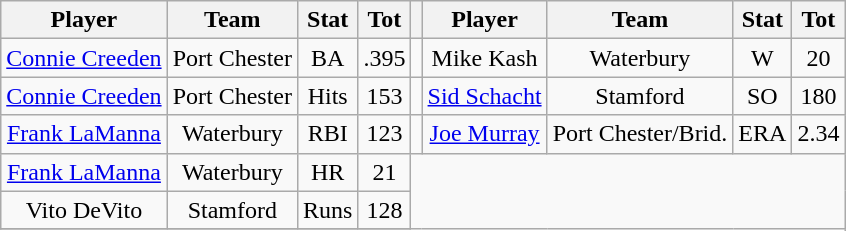<table class="wikitable" style="text-align:center">
<tr>
<th>Player</th>
<th>Team</th>
<th>Stat</th>
<th>Tot</th>
<th></th>
<th>Player</th>
<th>Team</th>
<th>Stat</th>
<th>Tot</th>
</tr>
<tr>
<td><a href='#'>Connie Creeden</a></td>
<td>Port Chester</td>
<td>BA</td>
<td>.395</td>
<td></td>
<td>Mike Kash</td>
<td>Waterbury</td>
<td>W</td>
<td>20</td>
</tr>
<tr>
<td><a href='#'>Connie Creeden</a></td>
<td>Port Chester</td>
<td>Hits</td>
<td>153</td>
<td></td>
<td><a href='#'>Sid Schacht</a></td>
<td>Stamford</td>
<td>SO</td>
<td>180</td>
</tr>
<tr>
<td><a href='#'>Frank LaManna</a></td>
<td>Waterbury</td>
<td>RBI</td>
<td>123</td>
<td></td>
<td><a href='#'>Joe Murray</a></td>
<td>Port Chester/Brid.</td>
<td>ERA</td>
<td>2.34</td>
</tr>
<tr>
<td><a href='#'>Frank LaManna</a></td>
<td>Waterbury</td>
<td>HR</td>
<td>21</td>
</tr>
<tr>
<td>Vito DeVito</td>
<td>Stamford</td>
<td>Runs</td>
<td>128</td>
</tr>
<tr>
</tr>
</table>
